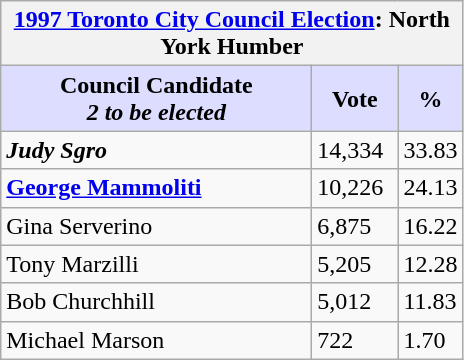<table class="wikitable sortable">
<tr>
<th colspan="3"><a href='#'>1997 Toronto City Council Election</a>: North York Humber</th>
</tr>
<tr>
<th style="background:#ddf; width:200px;">Council Candidate <br> <em>2 to be elected</em></th>
<th style="background:#ddf; width:50px;">Vote</th>
<th style="background:#ddf; width:30px;">%</th>
</tr>
<tr>
<td><strong><em>Judy Sgro</em></strong></td>
<td>14,334</td>
<td>33.83</td>
</tr>
<tr>
<td><strong><a href='#'>George Mammoliti</a></strong></td>
<td>10,226</td>
<td>24.13</td>
</tr>
<tr>
<td>Gina Serverino</td>
<td>6,875</td>
<td>16.22</td>
</tr>
<tr>
<td>Tony Marzilli</td>
<td>5,205</td>
<td>12.28</td>
</tr>
<tr>
<td>Bob Churchhill</td>
<td>5,012</td>
<td>11.83</td>
</tr>
<tr>
<td>Michael Marson</td>
<td>722</td>
<td>1.70</td>
</tr>
</table>
